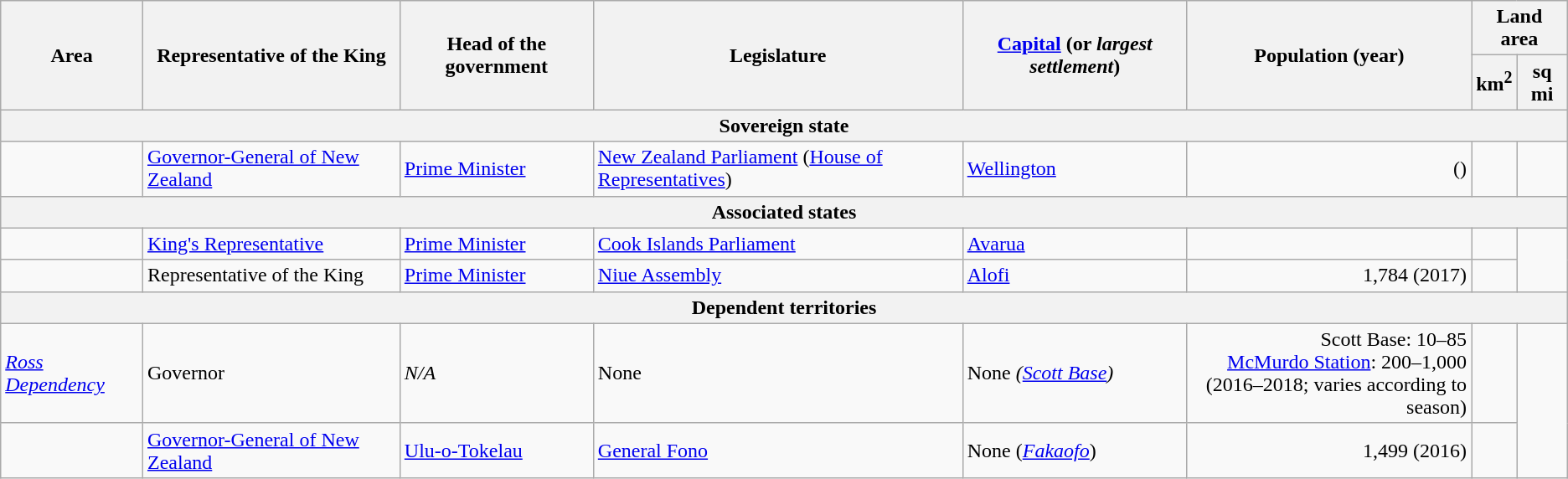<table class="wikitable">
<tr>
<th rowspan=2>Area</th>
<th rowspan=2>Representative of the King</th>
<th rowspan=2>Head of the government</th>
<th rowspan=2>Legislature</th>
<th rowspan=2><a href='#'>Capital</a> (or <em>largest settlement</em>)</th>
<th rowspan=2>Population (year)</th>
<th colspan=2>Land area</th>
</tr>
<tr>
<th>km<sup>2</sup></th>
<th>sq mi</th>
</tr>
<tr>
<th colspan="8">Sovereign state</th>
</tr>
<tr>
<td style=white-space:nowrap></td>
<td><a href='#'>Governor-General of New Zealand</a></td>
<td><a href='#'>Prime Minister</a></td>
<td><a href='#'>New Zealand Parliament</a> (<a href='#'>House of Representatives</a>)</td>
<td><a href='#'>Wellington</a></td>
<td align=right> ()</td>
<td></td>
</tr>
<tr>
<th colspan="8">Associated states</th>
</tr>
<tr>
<td></td>
<td><a href='#'>King's Representative</a></td>
<td><a href='#'>Prime Minister</a></td>
<td><a href='#'>Cook Islands Parliament</a></td>
<td><a href='#'>Avarua</a></td>
<td align=right></td>
<td></td>
</tr>
<tr>
<td></td>
<td>Representative of the King</td>
<td><a href='#'>Prime Minister</a></td>
<td><a href='#'>Niue Assembly</a></td>
<td><a href='#'>Alofi</a></td>
<td align=right>1,784 (2017)</td>
<td></td>
</tr>
<tr>
<th colspan="8">Dependent territories</th>
</tr>
<tr>
<td><em><a href='#'>Ross Dependency</a></em></td>
<td>Governor</td>
<td><em>N/A</em></td>
<td>None</td>
<td>None <em>(<a href='#'>Scott Base</a>)</em></td>
<td align= right>Scott Base: 10–85<br> <a href='#'>McMurdo Station</a>: 200–1,000 <br>(2016–2018; varies according to season)</td>
<td></td>
</tr>
<tr>
<td></td>
<td><a href='#'>Governor-General of New Zealand</a></td>
<td><a href='#'>Ulu-o-Tokelau</a></td>
<td><a href='#'>General Fono</a></td>
<td>None (<em><a href='#'>Fakaofo</a></em>)</td>
<td align= right>1,499 (2016)</td>
<td></td>
</tr>
</table>
